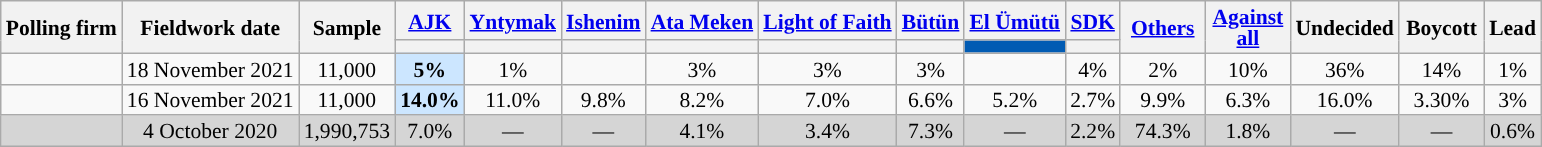<table class="wikitable sortable" style="text-align:center;font-size:90%;line-height:14px;">
<tr>
<th rowspan="2">Polling firm</th>
<th rowspan="2">Fieldwork date</th>
<th rowspan="2">Sample</th>
<th><a href='#'>AJK</a></th>
<th><a href='#'>Yntymak</a></th>
<th><a href='#'>Ishenim</a></th>
<th><a href='#'>Ata Meken</a></th>
<th><a href='#'>Light of Faith</a></th>
<th><a href='#'>Bütün</a></th>
<th><a href='#'>El Ümütü</a></th>
<th><a href='#'>SDK</a></th>
<th rowspan="2" class="unsortable" style="width:50px;"><a href='#'>Others</a></th>
<th rowspan="2" class="unsortable" style="width:50px;"><a href='#'>Against all</a></th>
<th rowspan="2" class="unsortable" style="width:50px;">Undecided</th>
<th rowspan="2" class="unsortable" style="width:50px;">Boycott</th>
<th rowspan="2">Lead</th>
</tr>
<tr>
<th class="unsortable" style="color:inherit;background:"></th>
<th class="unsortable" style="color:inherit;background:"></th>
<th class="unsortable" style="color:inherit;background:"></th>
<th class="unsortable" style="color:inherit;background:"></th>
<th class="unsortable" style="color:inherit;background:"></th>
<th class="unsortable" style="color:inherit;background:"></th>
<th class="unsortable" style="color:inherit;background:#015BB3;"></th>
<th class="unsortable" style="color:inherit;background:"></th>
</tr>
<tr>
<td></td>
<td data-sort-value="2021-11-18">18 November 2021</td>
<td>11,000</td>
<td style="background:#CCE6FF"><strong>5%</strong></td>
<td>1%</td>
<td></td>
<td>3%</td>
<td>3%</td>
<td>3%</td>
<td></td>
<td>4%</td>
<td>2%</td>
<td>10%</td>
<td>36%</td>
<td>14%</td>
<td style="background:">1%</td>
</tr>
<tr>
<td></td>
<td data-sort-value="2021-11-16">16 November 2021</td>
<td>11,000</td>
<td style="background:#CCE6FF"><strong>14.0%</strong></td>
<td>11.0%</td>
<td>9.8%</td>
<td>8.2%</td>
<td>7.0%</td>
<td>6.6%</td>
<td>5.2%</td>
<td>2.7%</td>
<td>9.9%</td>
<td>6.3%</td>
<td>16.0%</td>
<td>3.30%</td>
<td style="background:">3%</td>
</tr>
<tr style="background:#D5D5D5;">
<td></td>
<td data-sort-value="2029-10-04">4 October 2020</td>
<td>1,990,753</td>
<td>7.0%</td>
<td>—</td>
<td>—</td>
<td>4.1%</td>
<td>3.4%</td>
<td>7.3%</td>
<td>—</td>
<td>2.2%</td>
<td>74.3%</td>
<td>1.8%</td>
<td>—</td>
<td>—</td>
<td style="background:">0.6%</td>
</tr>
</table>
